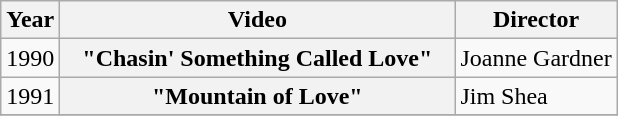<table class="wikitable plainrowheaders">
<tr>
<th>Year</th>
<th style="width:16em;">Video</th>
<th>Director</th>
</tr>
<tr>
<td>1990</td>
<th scope="row">"Chasin' Something Called Love"</th>
<td>Joanne Gardner</td>
</tr>
<tr>
<td>1991</td>
<th scope="row">"Mountain of Love"</th>
<td>Jim Shea</td>
</tr>
<tr>
</tr>
</table>
